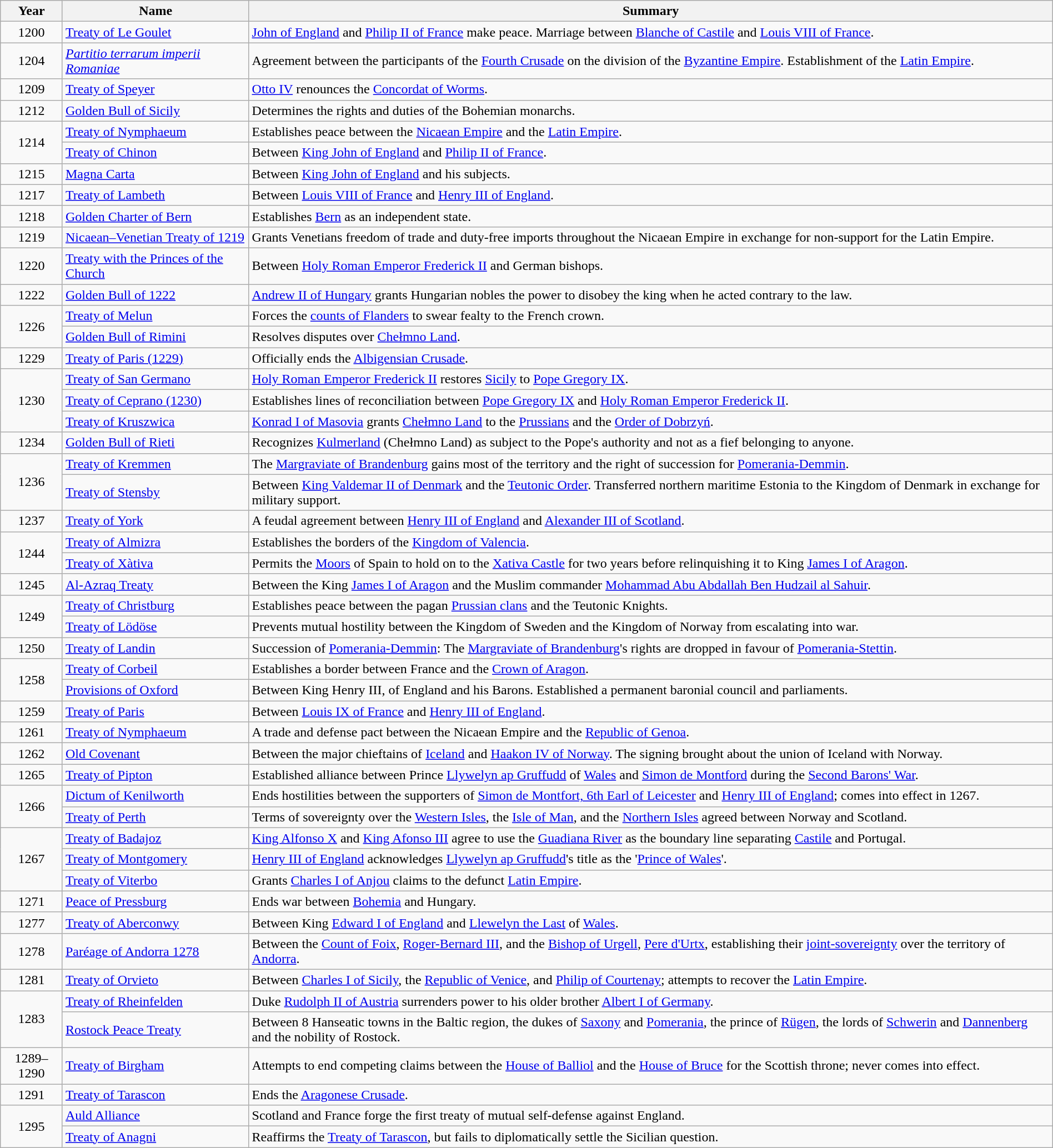<table class="wikitable" style="margin:auto; width:100%;">
<tr>
<th>Year</th>
<th>Name</th>
<th>Summary</th>
</tr>
<tr>
<td style="text-align:center;">1200</td>
<td><a href='#'>Treaty of Le Goulet</a></td>
<td><a href='#'>John of England</a> and <a href='#'>Philip II of France</a> make peace. Marriage between <a href='#'>Blanche of Castile</a> and <a href='#'>Louis VIII of France</a>.</td>
</tr>
<tr>
<td style="text-align:center;">1204</td>
<td><em><a href='#'>Partitio terrarum imperii Romaniae</a></em></td>
<td>Agreement between the participants of the <a href='#'>Fourth Crusade</a> on the division of the <a href='#'>Byzantine Empire</a>. Establishment of the <a href='#'>Latin Empire</a>.</td>
</tr>
<tr>
<td style="text-align:center;">1209</td>
<td><a href='#'>Treaty of Speyer</a></td>
<td><a href='#'>Otto IV</a> renounces the <a href='#'>Concordat of Worms</a>.</td>
</tr>
<tr>
<td style="text-align:center;">1212</td>
<td><a href='#'>Golden Bull of Sicily</a></td>
<td>Determines the rights and duties of the Bohemian monarchs.</td>
</tr>
<tr>
<td rowspan="2" style="text-align:center;">1214</td>
<td><a href='#'>Treaty of Nymphaeum</a></td>
<td>Establishes peace between the <a href='#'>Nicaean Empire</a> and the <a href='#'>Latin Empire</a>.</td>
</tr>
<tr>
<td><a href='#'>Treaty of Chinon</a></td>
<td>Between <a href='#'>King John of England</a> and <a href='#'>Philip II of France</a>.</td>
</tr>
<tr>
<td style="text-align:center;">1215</td>
<td><a href='#'>Magna Carta</a></td>
<td>Between <a href='#'>King John of England</a> and his subjects.</td>
</tr>
<tr>
<td style="text-align:center;">1217</td>
<td><a href='#'>Treaty of Lambeth</a></td>
<td>Between <a href='#'>Louis VIII of France</a> and <a href='#'>Henry III of England</a>.</td>
</tr>
<tr>
<td style="text-align:center;">1218</td>
<td><a href='#'>Golden Charter of Bern</a></td>
<td>Establishes <a href='#'>Bern</a> as an independent state.</td>
</tr>
<tr>
<td style="text-align:center;">1219</td>
<td><a href='#'>Nicaean–Venetian Treaty of 1219</a></td>
<td>Grants Venetians freedom of trade and duty-free imports throughout the Nicaean Empire in exchange for non-support for the Latin Empire.</td>
</tr>
<tr>
<td style="text-align:center;">1220</td>
<td><a href='#'>Treaty with the Princes of the Church</a></td>
<td>Between <a href='#'>Holy Roman Emperor Frederick II</a> and German bishops.</td>
</tr>
<tr>
<td style="text-align:center;">1222</td>
<td><a href='#'>Golden Bull of 1222</a></td>
<td><a href='#'>Andrew II of Hungary</a> grants Hungarian nobles the power to disobey the king when he acted contrary to the law.</td>
</tr>
<tr>
<td rowspan="2" style="text-align:center;">1226</td>
<td><a href='#'>Treaty of Melun</a></td>
<td>Forces the <a href='#'>counts of Flanders</a> to swear fealty to the French crown.</td>
</tr>
<tr>
<td><a href='#'>Golden Bull of Rimini</a></td>
<td>Resolves disputes over <a href='#'>Chełmno Land</a>.</td>
</tr>
<tr>
<td style="text-align:center;">1229</td>
<td><a href='#'>Treaty of Paris (1229)</a></td>
<td>Officially ends the <a href='#'>Albigensian Crusade</a>.</td>
</tr>
<tr>
<td rowspan="3" style="text-align:center;">1230</td>
<td><a href='#'>Treaty of San Germano</a></td>
<td><a href='#'>Holy Roman Emperor Frederick II</a> restores <a href='#'>Sicily</a> to <a href='#'>Pope Gregory IX</a>.</td>
</tr>
<tr>
<td><a href='#'>Treaty of Ceprano (1230)</a></td>
<td>Establishes lines of reconciliation between <a href='#'>Pope Gregory IX</a> and <a href='#'>Holy Roman Emperor Frederick II</a>.</td>
</tr>
<tr>
<td><a href='#'>Treaty of Kruszwica</a></td>
<td><a href='#'>Konrad I of Masovia</a> grants <a href='#'>Chełmno Land</a> to the <a href='#'>Prussians</a> and the <a href='#'>Order of Dobrzyń</a>.</td>
</tr>
<tr>
<td style="text-align:center;">1234</td>
<td><a href='#'>Golden Bull of Rieti</a></td>
<td>Recognizes <a href='#'>Kulmerland</a> (Chełmno Land) as subject to the Pope's authority and not as a fief belonging to anyone.</td>
</tr>
<tr>
<td rowspan="2" style="text-align:center;">1236</td>
<td><a href='#'>Treaty of Kremmen</a></td>
<td>The <a href='#'>Margraviate of Brandenburg</a> gains most of the territory and the right of succession for <a href='#'>Pomerania-Demmin</a>.</td>
</tr>
<tr>
<td><a href='#'>Treaty of Stensby</a></td>
<td>Between <a href='#'>King Valdemar II of Denmark</a> and the <a href='#'>Teutonic Order</a>. Transferred northern maritime Estonia to the Kingdom of Denmark in exchange for military support.</td>
</tr>
<tr>
<td style="text-align:center;">1237</td>
<td><a href='#'>Treaty of York</a></td>
<td>A feudal agreement between <a href='#'>Henry III of England</a> and <a href='#'>Alexander III of Scotland</a>.</td>
</tr>
<tr>
<td rowspan="2" style="text-align:center;">1244</td>
<td><a href='#'>Treaty of Almizra</a></td>
<td>Establishes the borders of the <a href='#'>Kingdom of Valencia</a>.</td>
</tr>
<tr>
<td><a href='#'>Treaty of Xàtiva</a></td>
<td>Permits the <a href='#'>Moors</a> of Spain to hold on to the <a href='#'>Xativa Castle</a> for two years before relinquishing it to King <a href='#'>James I of Aragon</a>.</td>
</tr>
<tr>
<td style="text-align:center;">1245</td>
<td><a href='#'>Al-Azraq Treaty</a></td>
<td>Between the King <a href='#'>James I of Aragon</a> and the Muslim commander <a href='#'>Mohammad Abu Abdallah Ben Hudzail al Sahuir</a>.</td>
</tr>
<tr>
<td rowspan="2" style="text-align:center;">1249</td>
<td><a href='#'>Treaty of Christburg</a></td>
<td>Establishes peace between the pagan <a href='#'>Prussian clans</a> and the Teutonic Knights.</td>
</tr>
<tr>
<td><a href='#'>Treaty of Lödöse</a></td>
<td>Prevents mutual hostility between the Kingdom of Sweden and the Kingdom of Norway from escalating into war.</td>
</tr>
<tr>
<td style="text-align:center;">1250</td>
<td><a href='#'>Treaty of Landin</a></td>
<td>Succession of <a href='#'>Pomerania-Demmin</a>: The <a href='#'>Margraviate of Brandenburg</a>'s rights are dropped in favour of <a href='#'>Pomerania-Stettin</a>.</td>
</tr>
<tr>
<td rowspan="2" style="text-align:center;">1258</td>
<td><a href='#'>Treaty of Corbeil</a></td>
<td>Establishes a border between France and the <a href='#'>Crown of Aragon</a>.</td>
</tr>
<tr>
<td><a href='#'>Provisions of Oxford</a></td>
<td>Between King Henry III, of England and his Barons. Established a permanent baronial council and parliaments.</td>
</tr>
<tr>
<td style="text-align:center;">1259</td>
<td><a href='#'>Treaty of Paris</a></td>
<td>Between <a href='#'>Louis IX of France</a> and <a href='#'>Henry III of England</a>.</td>
</tr>
<tr>
<td style="text-align:center;">1261</td>
<td><a href='#'>Treaty of Nymphaeum</a></td>
<td>A trade and defense pact between the Nicaean Empire and the <a href='#'>Republic of Genoa</a>.</td>
</tr>
<tr>
<td style="text-align:center;">1262</td>
<td><a href='#'>Old Covenant</a></td>
<td>Between the major chieftains of <a href='#'>Iceland</a> and <a href='#'>Haakon IV of Norway</a>. The signing brought about the union of Iceland with Norway.</td>
</tr>
<tr>
<td style="text-align:center;">1265</td>
<td><a href='#'>Treaty of Pipton</a></td>
<td>Established alliance between Prince <a href='#'>Llywelyn ap Gruffudd</a> of <a href='#'>Wales</a> and <a href='#'>Simon de Montford</a> during the <a href='#'>Second Barons' War</a>.</td>
</tr>
<tr>
<td rowspan="2" style="text-align:center;">1266</td>
<td><a href='#'>Dictum of Kenilworth</a></td>
<td>Ends hostilities between the supporters of <a href='#'>Simon de Montfort, 6th Earl of Leicester</a> and <a href='#'>Henry III of England</a>; comes into effect in 1267.</td>
</tr>
<tr>
<td><a href='#'>Treaty of Perth</a></td>
<td>Terms of sovereignty over the <a href='#'>Western Isles</a>, the <a href='#'>Isle of Man</a>, and the <a href='#'>Northern Isles</a> agreed between Norway and Scotland.</td>
</tr>
<tr>
<td rowspan="3" style="text-align:center;">1267</td>
<td><a href='#'>Treaty of Badajoz</a></td>
<td><a href='#'>King Alfonso X</a> and <a href='#'>King Afonso III</a> agree to use the <a href='#'>Guadiana River</a> as the boundary line separating <a href='#'>Castile</a> and Portugal.</td>
</tr>
<tr>
<td><a href='#'>Treaty of Montgomery</a></td>
<td><a href='#'>Henry III of England</a> acknowledges <a href='#'>Llywelyn ap Gruffudd</a>'s title as the '<a href='#'>Prince of Wales</a>'.</td>
</tr>
<tr>
<td><a href='#'>Treaty of Viterbo</a></td>
<td>Grants <a href='#'>Charles I of Anjou</a> claims to the defunct <a href='#'>Latin Empire</a>.</td>
</tr>
<tr>
<td style="text-align:center;">1271</td>
<td><a href='#'>Peace of Pressburg</a></td>
<td>Ends war between <a href='#'>Bohemia</a> and Hungary.</td>
</tr>
<tr>
<td style="text-align:center;">1277</td>
<td><a href='#'>Treaty of Aberconwy</a></td>
<td>Between King <a href='#'>Edward I of England</a> and <a href='#'>Llewelyn the Last</a> of <a href='#'>Wales</a>.</td>
</tr>
<tr>
<td style="text-align:center;">1278</td>
<td><a href='#'>Paréage of Andorra 1278</a></td>
<td>Between the <a href='#'>Count of Foix</a>, <a href='#'>Roger-Bernard III</a>, and the <a href='#'>Bishop of Urgell</a>, <a href='#'>Pere d'Urtx</a>, establishing their <a href='#'>joint-sovereignty</a> over the territory of <a href='#'>Andorra</a>.</td>
</tr>
<tr>
<td style="text-align:center;">1281</td>
<td><a href='#'>Treaty of Orvieto</a></td>
<td>Between <a href='#'>Charles I of Sicily</a>, the <a href='#'>Republic of Venice</a>, and <a href='#'>Philip of Courtenay</a>; attempts to recover the <a href='#'>Latin Empire</a>.</td>
</tr>
<tr>
<td rowspan="2" style="text-align:center;">1283</td>
<td><a href='#'>Treaty of Rheinfelden</a></td>
<td>Duke <a href='#'>Rudolph II of Austria</a> surrenders power to his older brother <a href='#'>Albert I of Germany</a>.</td>
</tr>
<tr>
<td><a href='#'>Rostock Peace Treaty</a></td>
<td>Between 8 Hanseatic towns in the Baltic region, the dukes of <a href='#'>Saxony</a> and <a href='#'>Pomerania</a>, the prince of <a href='#'>Rügen</a>, the lords of <a href='#'>Schwerin</a> and <a href='#'>Dannenberg</a> and the nobility of Rostock.</td>
</tr>
<tr>
<td style="text-align:center;">1289–1290</td>
<td><a href='#'>Treaty of Birgham</a></td>
<td>Attempts to end competing claims between the <a href='#'>House of Balliol</a> and the <a href='#'>House of Bruce</a> for the Scottish throne; never comes into effect.</td>
</tr>
<tr>
<td style="text-align:center;">1291</td>
<td><a href='#'>Treaty of Tarascon</a></td>
<td>Ends the <a href='#'>Aragonese Crusade</a>.</td>
</tr>
<tr>
<td rowspan="2" style="text-align:center;">1295</td>
<td><a href='#'>Auld Alliance</a></td>
<td>Scotland and France forge the first treaty of mutual self-defense against England.</td>
</tr>
<tr>
<td><a href='#'>Treaty of Anagni</a></td>
<td>Reaffirms the <a href='#'>Treaty of Tarascon</a>, but fails to diplomatically settle the Sicilian question.</td>
</tr>
</table>
